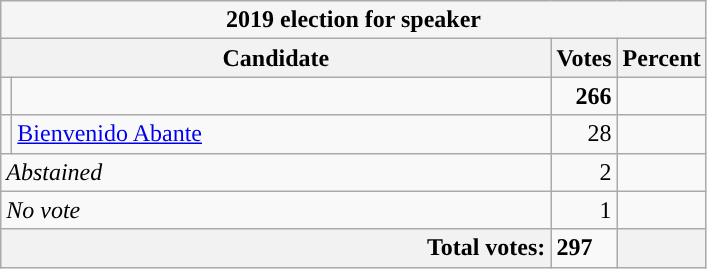<table class="wikitable">
<tr>
<th colspan=4 style="background:#f5f5f5">2019 election for speaker</th>
</tr>
<tr>
<th colspan=2>Candidate</th>
<th>Votes</th>
<th>Percent</th>
</tr>
<tr>
<td style="background-color: "></td>
<td style="width: 22em;"></td>
<td style="text-align:right"><strong>266</strong></td>
<td style="text-align:right"><strong></strong></td>
</tr>
<tr>
<td style="background-color: "></td>
<td {{nowrap><a href='#'>Bienvenido Abante</a> </td>
<td style="text-align:right">28</td>
<td style="text-align:right"></td>
</tr>
<tr>
<td colspan=2><em>Abstained</em></td>
<td style="text-align:right">2</td>
<td style="text-align:right"></td>
</tr>
<tr>
<td colspan=2><em>No vote</em></td>
<td style="text-align:right">1</td>
<td style="text-align:right"></td>
</tr>
<tr>
<th colspan=2 style="text-align:right">Total votes:</th>
<td><strong>297</strong></td>
<th></th>
</tr>
</table>
